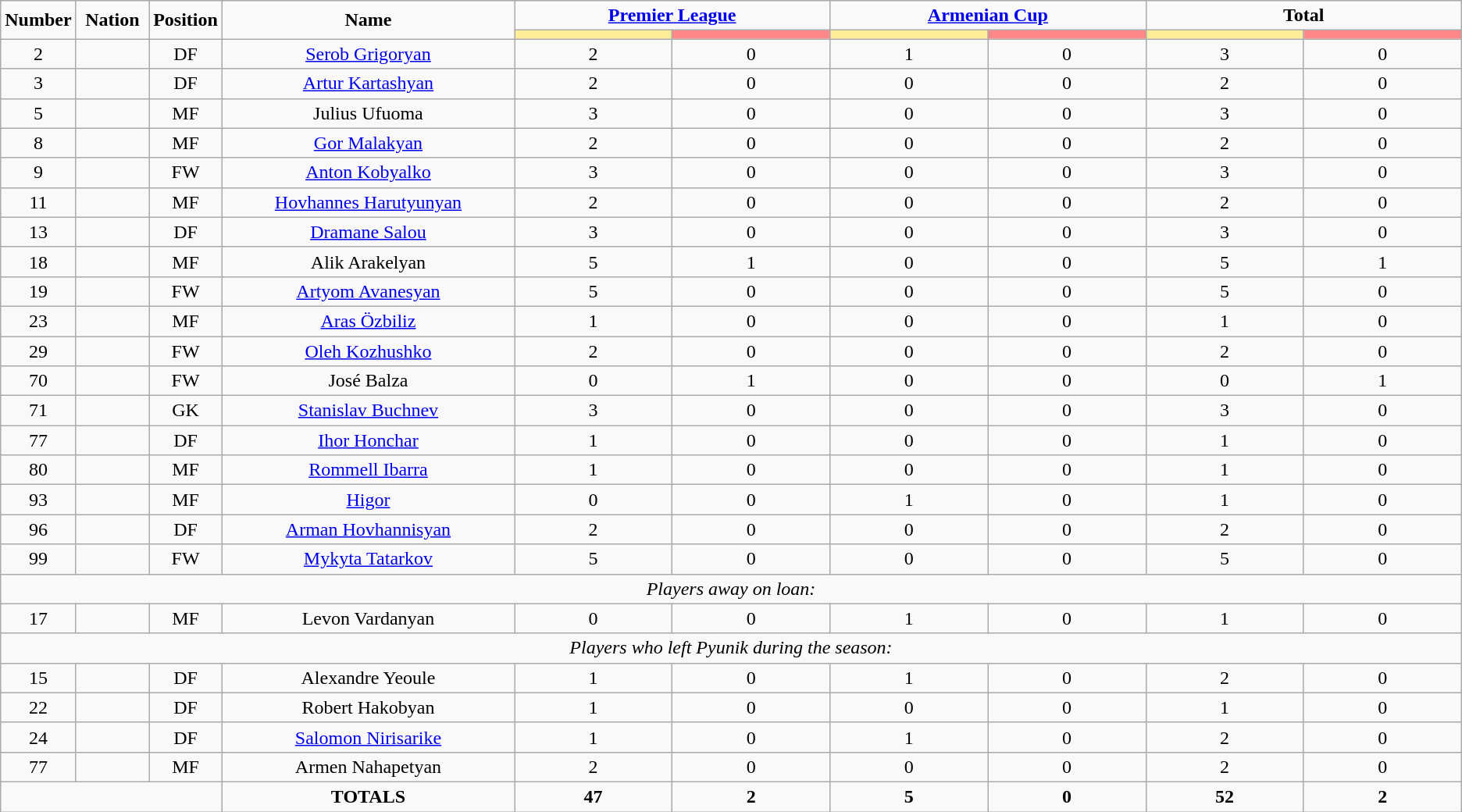<table class="wikitable" style="text-align:center;">
<tr>
<td rowspan="2"  style="width:5%; text-align:center;"><strong>Number</strong></td>
<td rowspan="2"  style="width:5%; text-align:center;"><strong>Nation</strong></td>
<td rowspan="2"  style="width:5%; text-align:center;"><strong>Position</strong></td>
<td rowspan="2"  style="width:20%; text-align:center;"><strong>Name</strong></td>
<td colspan="2" style="text-align:center;"><strong><a href='#'>Premier League</a></strong></td>
<td colspan="2" style="text-align:center;"><strong><a href='#'>Armenian Cup</a></strong></td>
<td colspan="2" style="text-align:center;"><strong>Total</strong></td>
</tr>
<tr>
<th style="width:60px; background:#fe9;"></th>
<th style="width:60px; background:#ff8888;"></th>
<th style="width:60px; background:#fe9;"></th>
<th style="width:60px; background:#ff8888;"></th>
<th style="width:60px; background:#fe9;"></th>
<th style="width:60px; background:#ff8888;"></th>
</tr>
<tr>
<td>2</td>
<td></td>
<td>DF</td>
<td><a href='#'>Serob Grigoryan</a></td>
<td>2</td>
<td>0</td>
<td>1</td>
<td>0</td>
<td>3</td>
<td>0</td>
</tr>
<tr>
<td>3</td>
<td></td>
<td>DF</td>
<td><a href='#'>Artur Kartashyan</a></td>
<td>2</td>
<td>0</td>
<td>0</td>
<td>0</td>
<td>2</td>
<td>0</td>
</tr>
<tr>
<td>5</td>
<td></td>
<td>MF</td>
<td>Julius Ufuoma</td>
<td>3</td>
<td>0</td>
<td>0</td>
<td>0</td>
<td>3</td>
<td>0</td>
</tr>
<tr>
<td>8</td>
<td></td>
<td>MF</td>
<td><a href='#'>Gor Malakyan</a></td>
<td>2</td>
<td>0</td>
<td>0</td>
<td>0</td>
<td>2</td>
<td>0</td>
</tr>
<tr>
<td>9</td>
<td></td>
<td>FW</td>
<td><a href='#'>Anton Kobyalko</a></td>
<td>3</td>
<td>0</td>
<td>0</td>
<td>0</td>
<td>3</td>
<td>0</td>
</tr>
<tr>
<td>11</td>
<td></td>
<td>MF</td>
<td><a href='#'>Hovhannes Harutyunyan</a></td>
<td>2</td>
<td>0</td>
<td>0</td>
<td>0</td>
<td>2</td>
<td>0</td>
</tr>
<tr>
<td>13</td>
<td></td>
<td>DF</td>
<td><a href='#'>Dramane Salou</a></td>
<td>3</td>
<td>0</td>
<td>0</td>
<td>0</td>
<td>3</td>
<td>0</td>
</tr>
<tr>
<td>18</td>
<td></td>
<td>MF</td>
<td>Alik Arakelyan</td>
<td>5</td>
<td>1</td>
<td>0</td>
<td>0</td>
<td>5</td>
<td>1</td>
</tr>
<tr>
<td>19</td>
<td></td>
<td>FW</td>
<td><a href='#'>Artyom Avanesyan</a></td>
<td>5</td>
<td>0</td>
<td>0</td>
<td>0</td>
<td>5</td>
<td>0</td>
</tr>
<tr>
<td>23</td>
<td></td>
<td>MF</td>
<td><a href='#'>Aras Özbiliz</a></td>
<td>1</td>
<td>0</td>
<td>0</td>
<td>0</td>
<td>1</td>
<td>0</td>
</tr>
<tr>
<td>29</td>
<td></td>
<td>FW</td>
<td><a href='#'>Oleh Kozhushko</a></td>
<td>2</td>
<td>0</td>
<td>0</td>
<td>0</td>
<td>2</td>
<td>0</td>
</tr>
<tr>
<td>70</td>
<td></td>
<td>FW</td>
<td>José Balza</td>
<td>0</td>
<td>1</td>
<td>0</td>
<td>0</td>
<td>0</td>
<td>1</td>
</tr>
<tr>
<td>71</td>
<td></td>
<td>GK</td>
<td><a href='#'>Stanislav Buchnev</a></td>
<td>3</td>
<td>0</td>
<td>0</td>
<td>0</td>
<td>3</td>
<td>0</td>
</tr>
<tr>
<td>77</td>
<td></td>
<td>DF</td>
<td><a href='#'>Ihor Honchar</a></td>
<td>1</td>
<td>0</td>
<td>0</td>
<td>0</td>
<td>1</td>
<td>0</td>
</tr>
<tr>
<td>80</td>
<td></td>
<td>MF</td>
<td><a href='#'>Rommell Ibarra</a></td>
<td>1</td>
<td>0</td>
<td>0</td>
<td>0</td>
<td>1</td>
<td>0</td>
</tr>
<tr>
<td>93</td>
<td></td>
<td>MF</td>
<td><a href='#'>Higor</a></td>
<td>0</td>
<td>0</td>
<td>1</td>
<td>0</td>
<td>1</td>
<td>0</td>
</tr>
<tr>
<td>96</td>
<td></td>
<td>DF</td>
<td><a href='#'>Arman Hovhannisyan</a></td>
<td>2</td>
<td>0</td>
<td>0</td>
<td>0</td>
<td>2</td>
<td>0</td>
</tr>
<tr>
<td>99</td>
<td></td>
<td>FW</td>
<td><a href='#'>Mykyta Tatarkov</a></td>
<td>5</td>
<td>0</td>
<td>0</td>
<td>0</td>
<td>5</td>
<td>0</td>
</tr>
<tr>
<td colspan="14"><em>Players away on loan:</em></td>
</tr>
<tr>
<td>17</td>
<td></td>
<td>MF</td>
<td>Levon Vardanyan</td>
<td>0</td>
<td>0</td>
<td>1</td>
<td>0</td>
<td>1</td>
<td>0</td>
</tr>
<tr>
<td colspan="14"><em>Players who left Pyunik during the season:</em></td>
</tr>
<tr>
<td>15</td>
<td></td>
<td>DF</td>
<td>Alexandre Yeoule</td>
<td>1</td>
<td>0</td>
<td>1</td>
<td>0</td>
<td>2</td>
<td>0</td>
</tr>
<tr>
<td>22</td>
<td></td>
<td>DF</td>
<td>Robert Hakobyan</td>
<td>1</td>
<td>0</td>
<td>0</td>
<td>0</td>
<td>1</td>
<td>0</td>
</tr>
<tr>
<td>24</td>
<td></td>
<td>DF</td>
<td><a href='#'>Salomon Nirisarike</a></td>
<td>1</td>
<td>0</td>
<td>1</td>
<td>0</td>
<td>2</td>
<td>0</td>
</tr>
<tr>
<td>77</td>
<td></td>
<td>MF</td>
<td>Armen Nahapetyan</td>
<td>2</td>
<td>0</td>
<td>0</td>
<td>0</td>
<td>2</td>
<td>0</td>
</tr>
<tr>
<td colspan="3"></td>
<td><strong>TOTALS</strong></td>
<td><strong>47</strong></td>
<td><strong>2</strong></td>
<td><strong>5</strong></td>
<td><strong>0</strong></td>
<td><strong>52</strong></td>
<td><strong>2</strong></td>
</tr>
</table>
